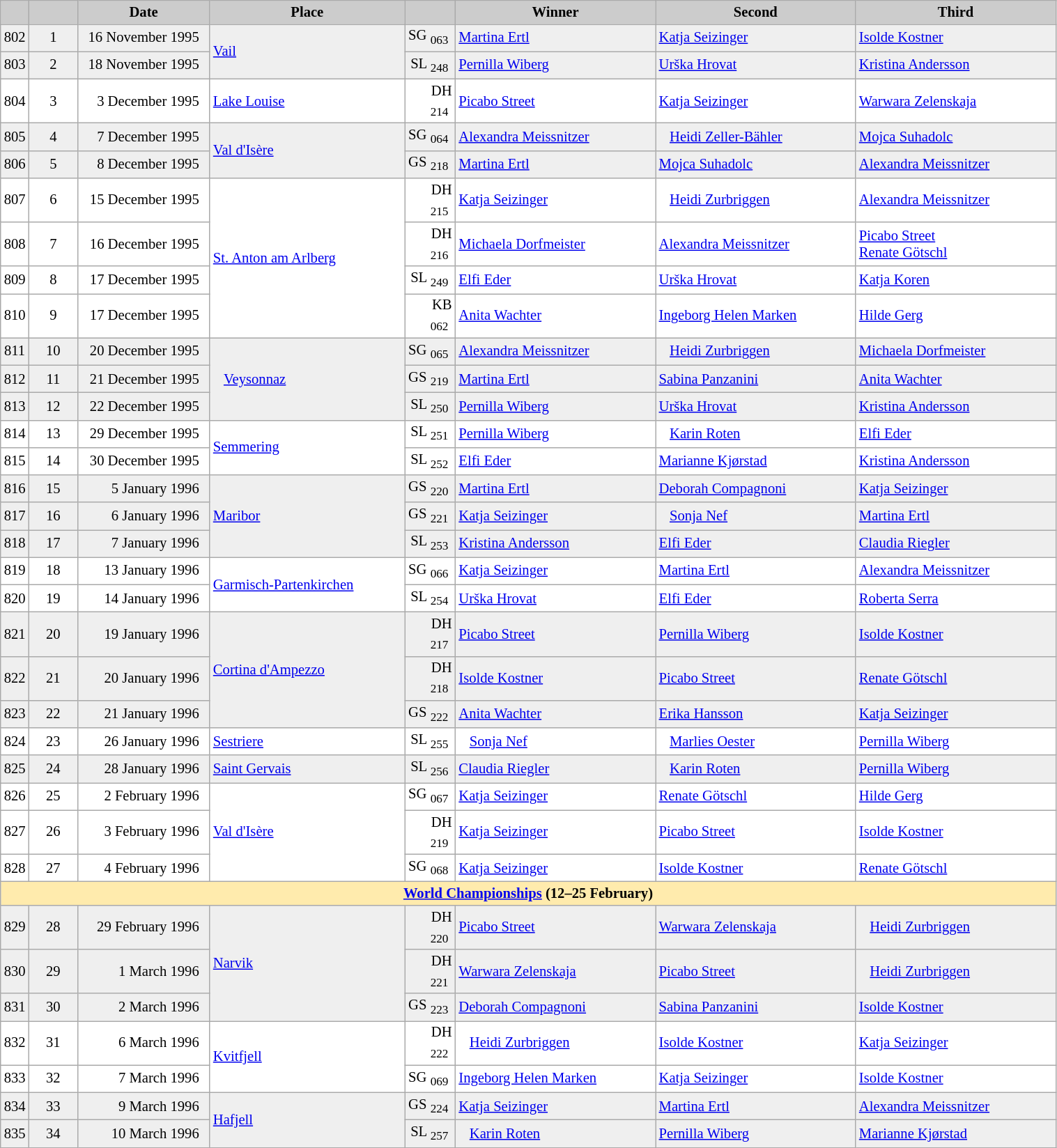<table class="wikitable plainrowheaders" style="background:#fff; font-size:86%; line-height:16px; border:grey solid 1px; border-collapse:collapse;">
<tr style="background:#ccc; text-align:center;">
<td align="center" width="13"></td>
<td align="center" width="40"></td>
<td align="center" width="120"><strong>Date</strong></td>
<td align="center" width="180"><strong>Place</strong></td>
<td align="center" width="42"></td>
<td align="center" width="185"><strong>Winner</strong></td>
<td align="center" width="185"><strong>Second</strong></td>
<td align="center" width="185"><strong>Third</strong></td>
</tr>
<tr bgcolor="#EFEFEF">
<td align=center>802</td>
<td align=center>1</td>
<td align=right>16 November 1995  </td>
<td rowspan=2> <a href='#'>Vail</a></td>
<td align=right>SG <sub>063</sub> </td>
<td> <a href='#'>Martina Ertl</a></td>
<td> <a href='#'>Katja Seizinger</a></td>
<td> <a href='#'>Isolde Kostner</a></td>
</tr>
<tr bgcolor="#EFEFEF">
<td align=center>803</td>
<td align=center>2</td>
<td align=right>18 November 1995  </td>
<td align=right>SL <sub>248</sub> </td>
<td> <a href='#'>Pernilla Wiberg</a></td>
<td> <a href='#'>Urška Hrovat</a></td>
<td> <a href='#'>Kristina Andersson</a></td>
</tr>
<tr>
<td align=center>804</td>
<td align=center>3</td>
<td align=right>3 December 1995  </td>
<td> <a href='#'>Lake Louise</a></td>
<td align=right>DH <sub>214</sub> </td>
<td> <a href='#'>Picabo Street</a></td>
<td> <a href='#'>Katja Seizinger</a></td>
<td> <a href='#'>Warwara Zelenskaja</a></td>
</tr>
<tr bgcolor="#EFEFEF">
<td align=center>805</td>
<td align=center>4</td>
<td align=right>7 December 1995  </td>
<td rowspan=2> <a href='#'>Val d'Isère</a></td>
<td align=right>SG <sub>064</sub> </td>
<td> <a href='#'>Alexandra Meissnitzer</a></td>
<td>   <a href='#'>Heidi Zeller-Bähler</a></td>
<td> <a href='#'>Mojca Suhadolc</a></td>
</tr>
<tr bgcolor="#EFEFEF">
<td align=center>806</td>
<td align=center>5</td>
<td align=right>8 December 1995  </td>
<td align=right>GS <sub>218</sub> </td>
<td> <a href='#'>Martina Ertl</a></td>
<td> <a href='#'>Mojca Suhadolc</a></td>
<td> <a href='#'>Alexandra Meissnitzer</a></td>
</tr>
<tr>
<td align=center>807</td>
<td align=center>6</td>
<td align=right>15 December 1995  </td>
<td rowspan=4> <a href='#'>St. Anton am Arlberg</a></td>
<td align=right>DH <sub>215</sub> </td>
<td> <a href='#'>Katja Seizinger</a></td>
<td>   <a href='#'>Heidi Zurbriggen</a></td>
<td> <a href='#'>Alexandra Meissnitzer</a></td>
</tr>
<tr>
<td align=center>808</td>
<td align=center>7</td>
<td align=right>16 December 1995  </td>
<td align=right>DH <sub>216</sub> </td>
<td> <a href='#'>Michaela Dorfmeister</a></td>
<td> <a href='#'>Alexandra Meissnitzer</a></td>
<td> <a href='#'>Picabo Street</a><br> <a href='#'>Renate Götschl</a></td>
</tr>
<tr>
<td align=center>809</td>
<td align=center>8</td>
<td align=right>17 December 1995  </td>
<td align=right>SL <sub>249</sub> </td>
<td> <a href='#'>Elfi Eder</a></td>
<td> <a href='#'>Urška Hrovat</a></td>
<td> <a href='#'>Katja Koren</a></td>
</tr>
<tr>
<td align=center>810</td>
<td align=center>9</td>
<td align=right>17 December 1995  </td>
<td align=right>KB <sub>062</sub> </td>
<td> <a href='#'>Anita Wachter</a></td>
<td> <a href='#'>Ingeborg Helen Marken</a></td>
<td> <a href='#'>Hilde Gerg</a></td>
</tr>
<tr bgcolor="#EFEFEF">
<td align=center>811</td>
<td align=center>10</td>
<td align=right>20 December 1995  </td>
<td rowspan=3>   <a href='#'>Veysonnaz</a></td>
<td align=right>SG <sub>065</sub> </td>
<td> <a href='#'>Alexandra Meissnitzer</a></td>
<td>   <a href='#'>Heidi Zurbriggen</a></td>
<td> <a href='#'>Michaela Dorfmeister</a></td>
</tr>
<tr bgcolor="#EFEFEF">
<td align=center>812</td>
<td align=center>11</td>
<td align=right>21 December 1995  </td>
<td align=right>GS <sub>219</sub> </td>
<td> <a href='#'>Martina Ertl</a></td>
<td> <a href='#'>Sabina Panzanini</a></td>
<td> <a href='#'>Anita Wachter</a></td>
</tr>
<tr bgcolor="#EFEFEF">
<td align=center>813</td>
<td align=center>12</td>
<td align=right>22 December 1995  </td>
<td align=right>SL <sub>250</sub> </td>
<td> <a href='#'>Pernilla Wiberg</a></td>
<td> <a href='#'>Urška Hrovat</a></td>
<td> <a href='#'>Kristina Andersson</a></td>
</tr>
<tr>
<td align=center>814</td>
<td align=center>13</td>
<td align=right>29 December 1995  </td>
<td rowspan=2> <a href='#'>Semmering</a></td>
<td align=right>SL <sub>251</sub> </td>
<td> <a href='#'>Pernilla Wiberg</a></td>
<td>   <a href='#'>Karin Roten</a></td>
<td> <a href='#'>Elfi Eder</a></td>
</tr>
<tr>
<td align=center>815</td>
<td align=center>14</td>
<td align=right>30 December 1995  </td>
<td align=right>SL <sub>252</sub> </td>
<td> <a href='#'>Elfi Eder</a></td>
<td> <a href='#'>Marianne Kjørstad</a></td>
<td> <a href='#'>Kristina Andersson</a></td>
</tr>
<tr bgcolor="#EFEFEF">
<td align=center>816</td>
<td align=center>15</td>
<td align=right>5 January 1996  </td>
<td rowspan=3> <a href='#'>Maribor</a></td>
<td align=right>GS <sub>220</sub> </td>
<td> <a href='#'>Martina Ertl</a></td>
<td> <a href='#'>Deborah Compagnoni</a></td>
<td> <a href='#'>Katja Seizinger</a></td>
</tr>
<tr bgcolor="#EFEFEF">
<td align=center>817</td>
<td align=center>16</td>
<td align=right>6 January 1996  </td>
<td align=right>GS <sub>221</sub> </td>
<td> <a href='#'>Katja Seizinger</a></td>
<td>   <a href='#'>Sonja Nef</a></td>
<td> <a href='#'>Martina Ertl</a></td>
</tr>
<tr bgcolor="#EFEFEF">
<td align=center>818</td>
<td align=center>17</td>
<td align=right>7 January 1996  </td>
<td align=right>SL <sub>253</sub> </td>
<td> <a href='#'>Kristina Andersson</a></td>
<td> <a href='#'>Elfi Eder</a></td>
<td> <a href='#'>Claudia Riegler</a></td>
</tr>
<tr>
<td align=center>819</td>
<td align=center>18</td>
<td align=right>13 January 1996  </td>
<td rowspan=2> <a href='#'>Garmisch-Partenkirchen</a></td>
<td align=right>SG <sub>066</sub> </td>
<td> <a href='#'>Katja Seizinger</a></td>
<td> <a href='#'>Martina Ertl</a></td>
<td> <a href='#'>Alexandra Meissnitzer</a></td>
</tr>
<tr>
<td align=center>820</td>
<td align=center>19</td>
<td align=right>14 January 1996  </td>
<td align=right>SL <sub>254</sub> </td>
<td> <a href='#'>Urška Hrovat</a></td>
<td> <a href='#'>Elfi Eder</a></td>
<td> <a href='#'>Roberta Serra</a></td>
</tr>
<tr bgcolor="#EFEFEF">
<td align=center>821</td>
<td align=center>20</td>
<td align=right>19 January 1996  </td>
<td rowspan=3> <a href='#'>Cortina d'Ampezzo</a></td>
<td align=right>DH <sub>217</sub> </td>
<td> <a href='#'>Picabo Street</a></td>
<td> <a href='#'>Pernilla Wiberg</a></td>
<td> <a href='#'>Isolde Kostner</a></td>
</tr>
<tr bgcolor="#EFEFEF">
<td align=center>822</td>
<td align=center>21</td>
<td align=right>20 January 1996  </td>
<td align=right>DH <sub>218</sub> </td>
<td> <a href='#'>Isolde Kostner</a></td>
<td> <a href='#'>Picabo Street</a></td>
<td> <a href='#'>Renate Götschl</a></td>
</tr>
<tr bgcolor="#EFEFEF">
<td align=center>823</td>
<td align=center>22</td>
<td align=right>21 January 1996  </td>
<td align=right>GS <sub>222</sub> </td>
<td> <a href='#'>Anita Wachter</a></td>
<td> <a href='#'>Erika Hansson</a></td>
<td> <a href='#'>Katja Seizinger</a></td>
</tr>
<tr>
<td align=center>824</td>
<td align=center>23</td>
<td align=right>26 January 1996  </td>
<td> <a href='#'>Sestriere</a></td>
<td align=right>SL <sub>255</sub> </td>
<td>   <a href='#'>Sonja Nef</a></td>
<td>   <a href='#'>Marlies Oester</a></td>
<td> <a href='#'>Pernilla Wiberg</a></td>
</tr>
<tr bgcolor="#EFEFEF">
<td align=center>825</td>
<td align=center>24</td>
<td align=right>28 January 1996  </td>
<td> <a href='#'>Saint Gervais</a></td>
<td align=right>SL <sub>256</sub> </td>
<td> <a href='#'>Claudia Riegler</a></td>
<td>   <a href='#'>Karin Roten</a></td>
<td> <a href='#'>Pernilla Wiberg</a></td>
</tr>
<tr>
<td align=center>826</td>
<td align=center>25</td>
<td align=right>2 February 1996  </td>
<td rowspan=3> <a href='#'>Val d'Isère</a></td>
<td align=right>SG <sub>067</sub> </td>
<td> <a href='#'>Katja Seizinger</a></td>
<td> <a href='#'>Renate Götschl</a></td>
<td> <a href='#'>Hilde Gerg</a></td>
</tr>
<tr>
<td align=center>827</td>
<td align=center>26</td>
<td align=right>3 February 1996  </td>
<td align=right>DH <sub>219</sub> </td>
<td> <a href='#'>Katja Seizinger</a></td>
<td> <a href='#'>Picabo Street</a></td>
<td> <a href='#'>Isolde Kostner</a></td>
</tr>
<tr>
<td align=center>828</td>
<td align=center>27</td>
<td align=right>4 February 1996  </td>
<td align=right>SG <sub>068</sub> </td>
<td> <a href='#'>Katja Seizinger</a></td>
<td> <a href='#'>Isolde Kostner</a></td>
<td> <a href='#'>Renate Götschl</a></td>
</tr>
<tr style="background:#FFEBAD">
<td colspan="8" style="text-align:center;"><strong><a href='#'>World Championships</a> (12–25 February)</strong></td>
</tr>
<tr bgcolor="#EFEFEF">
<td align=center>829</td>
<td align=center>28</td>
<td align=right>29 February 1996  </td>
<td rowspan=3> <a href='#'>Narvik</a></td>
<td align=right>DH <sub>220</sub> </td>
<td> <a href='#'>Picabo Street</a></td>
<td> <a href='#'>Warwara Zelenskaja</a></td>
<td>   <a href='#'>Heidi Zurbriggen</a></td>
</tr>
<tr bgcolor="#EFEFEF">
<td align=center>830</td>
<td align=center>29</td>
<td align=right>1 March 1996  </td>
<td align=right>DH <sub>221</sub> </td>
<td> <a href='#'>Warwara Zelenskaja</a></td>
<td> <a href='#'>Picabo Street</a></td>
<td>   <a href='#'>Heidi Zurbriggen</a></td>
</tr>
<tr bgcolor="#EFEFEF">
<td align=center>831</td>
<td align=center>30</td>
<td align=right>2 March 1996  </td>
<td align=right>GS <sub>223</sub> </td>
<td> <a href='#'>Deborah Compagnoni</a></td>
<td> <a href='#'>Sabina Panzanini</a></td>
<td> <a href='#'>Isolde Kostner</a></td>
</tr>
<tr>
<td align=center>832</td>
<td align=center>31</td>
<td align=right>6 March 1996  </td>
<td rowspan=2> <a href='#'>Kvitfjell</a></td>
<td align=right>DH <sub>222</sub> </td>
<td>   <a href='#'>Heidi Zurbriggen</a></td>
<td> <a href='#'>Isolde Kostner</a></td>
<td> <a href='#'>Katja Seizinger</a></td>
</tr>
<tr>
<td align=center>833</td>
<td align=center>32</td>
<td align=right>7 March 1996  </td>
<td align=right>SG <sub>069</sub> </td>
<td> <a href='#'>Ingeborg Helen Marken</a></td>
<td> <a href='#'>Katja Seizinger</a></td>
<td> <a href='#'>Isolde Kostner</a></td>
</tr>
<tr bgcolor="#EFEFEF">
<td align=center>834</td>
<td align=center>33</td>
<td align=right>9 March 1996  </td>
<td rowspan=2> <a href='#'>Hafjell</a></td>
<td align=right>GS <sub>224</sub> </td>
<td> <a href='#'>Katja Seizinger</a></td>
<td> <a href='#'>Martina Ertl</a></td>
<td> <a href='#'>Alexandra Meissnitzer</a></td>
</tr>
<tr bgcolor="#EFEFEF">
<td align=center>835</td>
<td align=center>34</td>
<td align=right>10 March 1996  </td>
<td align=right>SL <sub>257</sub> </td>
<td>   <a href='#'>Karin Roten</a></td>
<td> <a href='#'>Pernilla Wiberg</a></td>
<td> <a href='#'>Marianne Kjørstad</a></td>
</tr>
</table>
